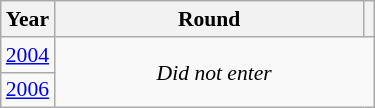<table class="wikitable" style="text-align: center; font-size:90%">
<tr>
<th>Year</th>
<th style="width:200px">Round</th>
<th></th>
</tr>
<tr>
<td><a href='#'>2004</a></td>
<td colspan="2" rowspan="2"><em>Did not enter</em></td>
</tr>
<tr>
<td><a href='#'>2006</a></td>
</tr>
</table>
